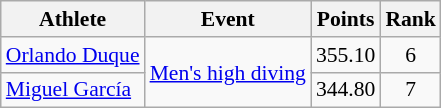<table class=wikitable style="font-size:90%;">
<tr>
<th>Athlete</th>
<th>Event</th>
<th>Points</th>
<th>Rank</th>
</tr>
<tr align=center>
<td align=left><a href='#'>Orlando Duque</a></td>
<td align=left rowspan=2><a href='#'>Men's high diving</a></td>
<td>355.10</td>
<td>6</td>
</tr>
<tr align=center>
<td align=left><a href='#'>Miguel García</a></td>
<td>344.80</td>
<td>7</td>
</tr>
</table>
